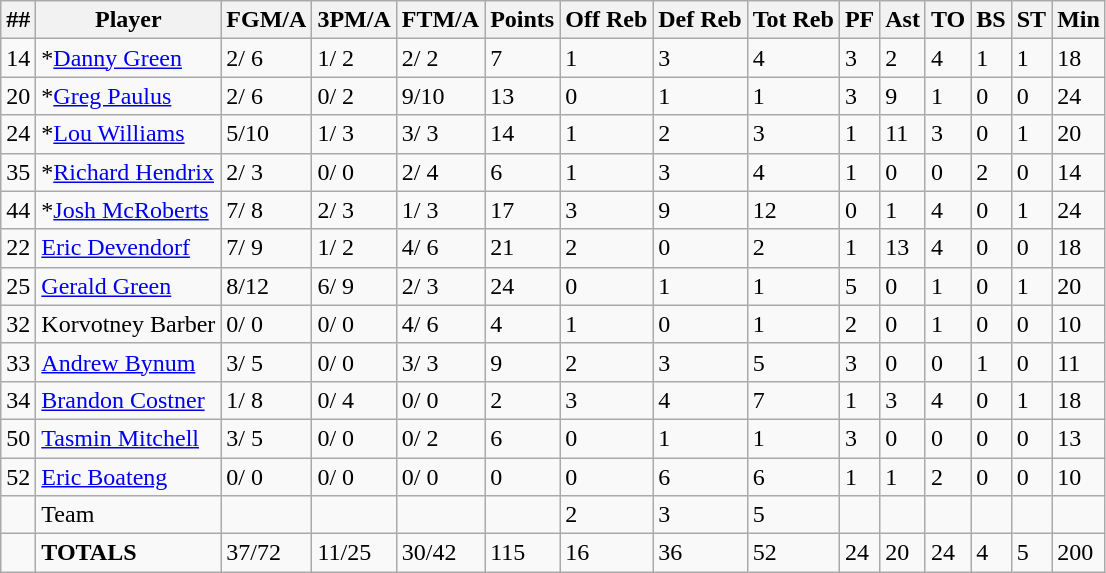<table class="wikitable sortable">
<tr>
<th>##</th>
<th>Player</th>
<th>FGM/A</th>
<th>3PM/A</th>
<th>FTM/A</th>
<th>Points</th>
<th>Off Reb</th>
<th>Def Reb</th>
<th>Tot Reb</th>
<th>PF</th>
<th>Ast</th>
<th>TO</th>
<th>BS</th>
<th>ST</th>
<th>Min</th>
</tr>
<tr>
<td>14</td>
<td>*<a href='#'>Danny Green</a></td>
<td>2/ 6</td>
<td>1/ 2</td>
<td>2/ 2</td>
<td>7</td>
<td>1</td>
<td>3</td>
<td>4</td>
<td>3</td>
<td>2</td>
<td>4</td>
<td>1</td>
<td>1</td>
<td>18</td>
</tr>
<tr>
<td>20</td>
<td>*<a href='#'>Greg Paulus</a></td>
<td>2/ 6</td>
<td>0/ 2</td>
<td>9/10</td>
<td>13</td>
<td>0</td>
<td>1</td>
<td>1</td>
<td>3</td>
<td>9</td>
<td>1</td>
<td>0</td>
<td>0</td>
<td>24</td>
</tr>
<tr>
<td>24</td>
<td>*<a href='#'>Lou Williams</a></td>
<td>5/10</td>
<td>1/ 3</td>
<td>3/ 3</td>
<td>14</td>
<td>1</td>
<td>2</td>
<td>3</td>
<td>1</td>
<td>11</td>
<td>3</td>
<td>0</td>
<td>1</td>
<td>20</td>
</tr>
<tr>
<td>35</td>
<td>*<a href='#'>Richard Hendrix</a></td>
<td>2/ 3</td>
<td>0/ 0</td>
<td>2/ 4</td>
<td>6</td>
<td>1</td>
<td>3</td>
<td>4</td>
<td>1</td>
<td>0</td>
<td>0</td>
<td>2</td>
<td>0</td>
<td>14</td>
</tr>
<tr>
<td>44</td>
<td>*<a href='#'>Josh McRoberts</a></td>
<td>7/ 8</td>
<td>2/ 3</td>
<td>1/ 3</td>
<td>17</td>
<td>3</td>
<td>9</td>
<td>12</td>
<td>0</td>
<td>1</td>
<td>4</td>
<td>0</td>
<td>1</td>
<td>24</td>
</tr>
<tr>
<td>22</td>
<td><a href='#'>Eric Devendorf</a></td>
<td>7/ 9</td>
<td>1/ 2</td>
<td>4/ 6</td>
<td>21</td>
<td>2</td>
<td>0</td>
<td>2</td>
<td>1</td>
<td>13</td>
<td>4</td>
<td>0</td>
<td>0</td>
<td>18</td>
</tr>
<tr>
<td>25</td>
<td><a href='#'>Gerald Green</a></td>
<td>8/12</td>
<td>6/ 9</td>
<td>2/ 3</td>
<td>24</td>
<td>0</td>
<td>1</td>
<td>1</td>
<td>5</td>
<td>0</td>
<td>1</td>
<td>0</td>
<td>1</td>
<td>20</td>
</tr>
<tr>
<td>32</td>
<td>Korvotney Barber</td>
<td>0/ 0</td>
<td>0/ 0</td>
<td>4/ 6</td>
<td>4</td>
<td>1</td>
<td>0</td>
<td>1</td>
<td>2</td>
<td>0</td>
<td>1</td>
<td>0</td>
<td>0</td>
<td>10</td>
</tr>
<tr>
<td>33</td>
<td><a href='#'>Andrew Bynum</a></td>
<td>3/ 5</td>
<td>0/ 0</td>
<td>3/ 3</td>
<td>9</td>
<td>2</td>
<td>3</td>
<td>5</td>
<td>3</td>
<td>0</td>
<td>0</td>
<td>1</td>
<td>0</td>
<td>11</td>
</tr>
<tr>
<td>34</td>
<td><a href='#'>Brandon Costner</a></td>
<td>1/ 8</td>
<td>0/ 4</td>
<td>0/ 0</td>
<td>2</td>
<td>3</td>
<td>4</td>
<td>7</td>
<td>1</td>
<td>3</td>
<td>4</td>
<td>0</td>
<td>1</td>
<td>18</td>
</tr>
<tr>
<td>50</td>
<td><a href='#'>Tasmin Mitchell</a></td>
<td>3/ 5</td>
<td>0/ 0</td>
<td>0/ 2</td>
<td>6</td>
<td>0</td>
<td>1</td>
<td>1</td>
<td>3</td>
<td>0</td>
<td>0</td>
<td>0</td>
<td>0</td>
<td>13</td>
</tr>
<tr>
<td>52</td>
<td><a href='#'>Eric Boateng</a></td>
<td>0/ 0</td>
<td>0/ 0</td>
<td>0/ 0</td>
<td>0</td>
<td>0</td>
<td>6</td>
<td>6</td>
<td>1</td>
<td>1</td>
<td>2</td>
<td>0</td>
<td>0</td>
<td>10</td>
</tr>
<tr>
<td></td>
<td>Team</td>
<td></td>
<td></td>
<td></td>
<td></td>
<td>2</td>
<td>3</td>
<td>5</td>
<td></td>
<td></td>
<td></td>
<td></td>
<td></td>
<td></td>
</tr>
<tr>
<td></td>
<td><strong>TOTALS</strong></td>
<td>37/72</td>
<td>11/25</td>
<td>30/42</td>
<td>115</td>
<td>16</td>
<td>36</td>
<td>52</td>
<td>24</td>
<td>20</td>
<td>24</td>
<td>4</td>
<td>5</td>
<td>200</td>
</tr>
</table>
